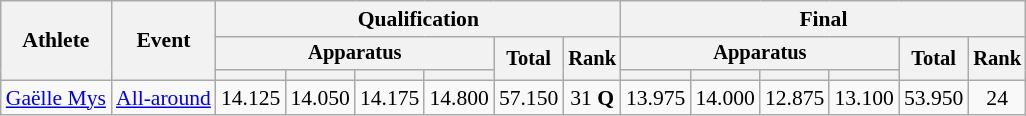<table class="wikitable" style="font-size:90%">
<tr>
<th rowspan=3>Athlete</th>
<th rowspan=3>Event</th>
<th colspan =6>Qualification</th>
<th colspan =6>Final</th>
</tr>
<tr style="font-size:95%">
<th colspan=4>Apparatus</th>
<th rowspan=2>Total</th>
<th rowspan=2>Rank</th>
<th colspan=4>Apparatus</th>
<th rowspan=2>Total</th>
<th rowspan=2>Rank</th>
</tr>
<tr style="font-size:95%">
<th></th>
<th></th>
<th></th>
<th></th>
<th></th>
<th></th>
<th></th>
<th></th>
</tr>
<tr align=center>
<td align=left><a href='#'>Gaëlle Mys</a></td>
<td align=left><a href='#'>All-around</a></td>
<td>14.125</td>
<td>14.050</td>
<td>14.175</td>
<td>14.800</td>
<td>57.150</td>
<td>31 <strong>Q</strong></td>
<td>13.975</td>
<td>14.000</td>
<td>12.875</td>
<td>13.100</td>
<td>53.950</td>
<td>24</td>
</tr>
</table>
